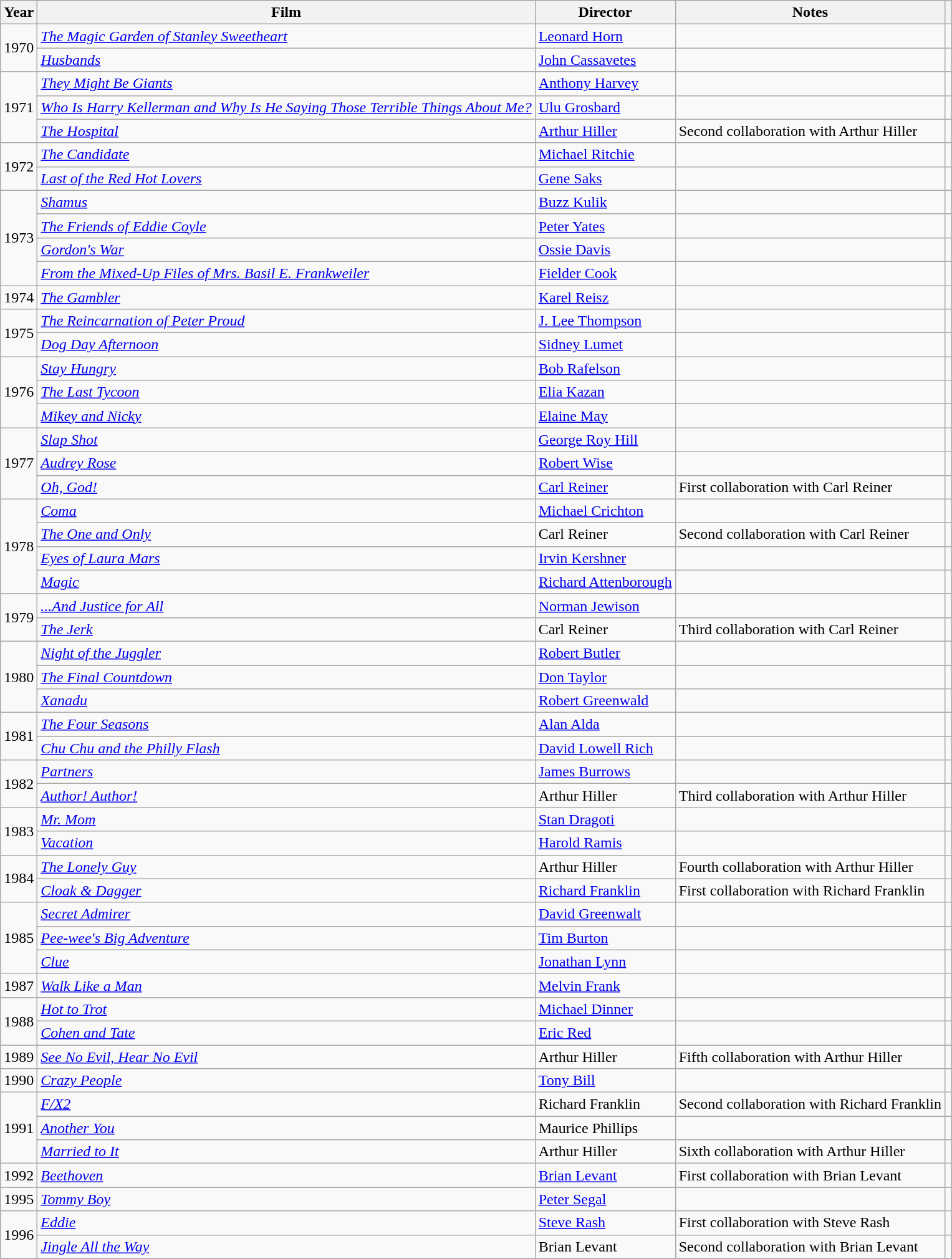<table class="wikitable">
<tr>
<th>Year</th>
<th>Film</th>
<th>Director</th>
<th>Notes</th>
<th></th>
</tr>
<tr>
<td rowspan=2>1970</td>
<td><em><a href='#'>The Magic Garden of Stanley Sweetheart</a></em></td>
<td><a href='#'>Leonard Horn</a></td>
<td></td>
<td></td>
</tr>
<tr>
<td><em><a href='#'>Husbands</a></em></td>
<td><a href='#'>John Cassavetes</a></td>
<td></td>
<td></td>
</tr>
<tr>
<td rowspan=3>1971</td>
<td><em><a href='#'>They Might Be Giants</a></em></td>
<td><a href='#'>Anthony Harvey</a></td>
<td></td>
<td></td>
</tr>
<tr>
<td><em><a href='#'>Who Is Harry Kellerman and Why Is He Saying Those Terrible Things About Me?</a></em></td>
<td><a href='#'>Ulu Grosbard</a></td>
<td></td>
<td></td>
</tr>
<tr>
<td><em><a href='#'>The Hospital</a></em></td>
<td><a href='#'>Arthur Hiller</a></td>
<td>Second collaboration with Arthur Hiller</td>
<td></td>
</tr>
<tr>
<td rowspan=2>1972</td>
<td><em><a href='#'>The Candidate</a></em></td>
<td><a href='#'>Michael Ritchie</a></td>
<td></td>
<td></td>
</tr>
<tr>
<td><em><a href='#'>Last of the Red Hot Lovers</a></em></td>
<td><a href='#'>Gene Saks</a></td>
<td></td>
<td></td>
</tr>
<tr>
<td rowspan=4>1973</td>
<td><em><a href='#'>Shamus</a></em></td>
<td><a href='#'>Buzz Kulik</a></td>
<td></td>
<td></td>
</tr>
<tr>
<td><em><a href='#'>The Friends of Eddie Coyle</a></em></td>
<td><a href='#'>Peter Yates</a></td>
<td></td>
<td></td>
</tr>
<tr>
<td><em><a href='#'>Gordon's War</a></em></td>
<td><a href='#'>Ossie Davis</a></td>
<td></td>
<td></td>
</tr>
<tr>
<td><em><a href='#'>From the Mixed-Up Files of Mrs. Basil E. Frankweiler</a></em></td>
<td><a href='#'>Fielder Cook</a></td>
<td></td>
<td></td>
</tr>
<tr>
<td>1974</td>
<td><em><a href='#'>The Gambler</a></em></td>
<td><a href='#'>Karel Reisz</a></td>
<td></td>
<td></td>
</tr>
<tr>
<td rowspan=2>1975</td>
<td><em><a href='#'>The Reincarnation of Peter Proud</a></em></td>
<td><a href='#'>J. Lee Thompson</a></td>
<td></td>
<td></td>
</tr>
<tr>
<td><em><a href='#'>Dog Day Afternoon</a></em></td>
<td><a href='#'>Sidney Lumet</a></td>
<td></td>
<td></td>
</tr>
<tr>
<td rowspan=3>1976</td>
<td><em><a href='#'>Stay Hungry</a></em></td>
<td><a href='#'>Bob Rafelson</a></td>
<td></td>
<td></td>
</tr>
<tr>
<td><em><a href='#'>The Last Tycoon</a></em></td>
<td><a href='#'>Elia Kazan</a></td>
<td></td>
<td></td>
</tr>
<tr>
<td><em><a href='#'>Mikey and Nicky</a></em></td>
<td><a href='#'>Elaine May</a></td>
<td></td>
<td></td>
</tr>
<tr>
<td rowspan=3>1977</td>
<td><em><a href='#'>Slap Shot</a></em></td>
<td><a href='#'>George Roy Hill</a></td>
<td></td>
<td></td>
</tr>
<tr>
<td><em><a href='#'>Audrey Rose</a></em></td>
<td><a href='#'>Robert Wise</a></td>
<td></td>
<td></td>
</tr>
<tr>
<td><em><a href='#'>Oh, God!</a></em></td>
<td><a href='#'>Carl Reiner</a></td>
<td>First collaboration with Carl Reiner</td>
<td></td>
</tr>
<tr>
<td rowspan=4>1978</td>
<td><em><a href='#'>Coma</a></em></td>
<td><a href='#'>Michael Crichton</a></td>
<td></td>
<td></td>
</tr>
<tr>
<td><em><a href='#'>The One and Only</a></em></td>
<td>Carl Reiner</td>
<td>Second collaboration with Carl Reiner</td>
<td></td>
</tr>
<tr>
<td><em><a href='#'>Eyes of Laura Mars</a></em></td>
<td><a href='#'>Irvin Kershner</a></td>
<td></td>
<td></td>
</tr>
<tr>
<td><em><a href='#'>Magic</a></em></td>
<td><a href='#'>Richard Attenborough</a></td>
<td></td>
<td></td>
</tr>
<tr>
<td rowspan=2>1979</td>
<td><em><a href='#'>...And Justice for All</a></em></td>
<td><a href='#'>Norman Jewison</a></td>
<td></td>
<td></td>
</tr>
<tr>
<td><em><a href='#'>The Jerk</a></em></td>
<td>Carl Reiner</td>
<td>Third collaboration with Carl Reiner</td>
<td></td>
</tr>
<tr>
<td rowspan=3>1980</td>
<td><em><a href='#'>Night of the Juggler</a></em></td>
<td><a href='#'>Robert Butler</a></td>
<td></td>
<td></td>
</tr>
<tr>
<td><em><a href='#'>The Final Countdown</a></em></td>
<td><a href='#'>Don Taylor</a></td>
<td></td>
<td></td>
</tr>
<tr>
<td><em><a href='#'>Xanadu</a></em></td>
<td><a href='#'>Robert Greenwald</a></td>
<td></td>
<td></td>
</tr>
<tr>
<td rowspan=2>1981</td>
<td><em><a href='#'>The Four Seasons</a></em></td>
<td><a href='#'>Alan Alda</a></td>
<td></td>
<td></td>
</tr>
<tr>
<td><em><a href='#'>Chu Chu and the Philly Flash</a></em></td>
<td><a href='#'>David Lowell Rich</a></td>
<td></td>
<td></td>
</tr>
<tr>
<td rowspan=2>1982</td>
<td><em><a href='#'>Partners</a></em></td>
<td><a href='#'>James Burrows</a></td>
<td></td>
<td></td>
</tr>
<tr>
<td><em><a href='#'>Author! Author!</a></em></td>
<td>Arthur Hiller</td>
<td>Third collaboration with Arthur Hiller</td>
<td></td>
</tr>
<tr>
<td rowspan=2>1983</td>
<td><em><a href='#'>Mr. Mom</a></em></td>
<td><a href='#'>Stan Dragoti</a></td>
<td></td>
<td></td>
</tr>
<tr>
<td><em><a href='#'>Vacation</a></em></td>
<td><a href='#'>Harold Ramis</a></td>
<td></td>
<td></td>
</tr>
<tr>
<td rowspan=2>1984</td>
<td><em><a href='#'>The Lonely Guy</a></em></td>
<td>Arthur Hiller</td>
<td>Fourth collaboration with Arthur Hiller</td>
<td></td>
</tr>
<tr>
<td><em><a href='#'>Cloak & Dagger</a></em></td>
<td><a href='#'>Richard Franklin</a></td>
<td>First collaboration with Richard Franklin</td>
<td></td>
</tr>
<tr>
<td rowspan=3>1985</td>
<td><em><a href='#'>Secret Admirer</a></em></td>
<td><a href='#'>David Greenwalt</a></td>
<td></td>
<td></td>
</tr>
<tr>
<td><em><a href='#'>Pee-wee's Big Adventure</a></em></td>
<td><a href='#'>Tim Burton</a></td>
<td></td>
<td></td>
</tr>
<tr>
<td><em><a href='#'>Clue</a></em></td>
<td><a href='#'>Jonathan Lynn</a></td>
<td></td>
<td></td>
</tr>
<tr>
<td>1987</td>
<td><em><a href='#'>Walk Like a Man</a></em></td>
<td><a href='#'>Melvin Frank</a></td>
<td></td>
<td></td>
</tr>
<tr>
<td rowspan=2>1988</td>
<td><em><a href='#'>Hot to Trot</a></em></td>
<td><a href='#'>Michael Dinner</a></td>
<td></td>
<td></td>
</tr>
<tr>
<td><em><a href='#'>Cohen and Tate</a></em></td>
<td><a href='#'>Eric Red</a></td>
<td></td>
<td></td>
</tr>
<tr>
<td>1989</td>
<td><em><a href='#'>See No Evil, Hear No Evil</a></em></td>
<td>Arthur Hiller</td>
<td>Fifth collaboration with Arthur Hiller</td>
<td></td>
</tr>
<tr>
<td>1990</td>
<td><em><a href='#'>Crazy People</a></em></td>
<td><a href='#'>Tony Bill</a></td>
<td></td>
<td></td>
</tr>
<tr>
<td rowspan=3>1991</td>
<td><em><a href='#'>F/X2</a></em></td>
<td>Richard Franklin</td>
<td>Second collaboration with Richard Franklin</td>
<td></td>
</tr>
<tr>
<td><em><a href='#'>Another You</a></em></td>
<td>Maurice Phillips</td>
<td></td>
<td></td>
</tr>
<tr>
<td><em><a href='#'>Married to It</a></em></td>
<td>Arthur Hiller</td>
<td>Sixth collaboration with Arthur Hiller</td>
<td></td>
</tr>
<tr>
<td>1992</td>
<td><em><a href='#'>Beethoven</a></em></td>
<td><a href='#'>Brian Levant</a></td>
<td>First collaboration with Brian Levant</td>
<td></td>
</tr>
<tr>
<td>1995</td>
<td><em><a href='#'>Tommy Boy</a></em></td>
<td><a href='#'>Peter Segal</a></td>
<td></td>
<td></td>
</tr>
<tr>
<td rowspan=2>1996</td>
<td><em><a href='#'>Eddie</a></em></td>
<td><a href='#'>Steve Rash</a></td>
<td>First collaboration with Steve Rash</td>
<td></td>
</tr>
<tr>
<td><em><a href='#'>Jingle All the Way</a></em></td>
<td>Brian Levant</td>
<td>Second collaboration with Brian Levant</td>
<td></td>
</tr>
</table>
